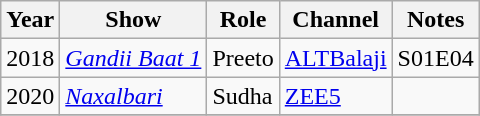<table class="wikitable sortable">
<tr>
<th>Year</th>
<th>Show</th>
<th>Role</th>
<th>Channel</th>
<th>Notes</th>
</tr>
<tr>
<td>2018</td>
<td><em><a href='#'>Gandii Baat 1</a></em></td>
<td>Preeto</td>
<td><a href='#'>ALTBalaji</a></td>
<td>S01E04</td>
</tr>
<tr>
<td>2020</td>
<td><em> <a href='#'>Naxalbari</a></em></td>
<td>Sudha</td>
<td><a href='#'>ZEE5</a></td>
<td></td>
</tr>
<tr>
</tr>
</table>
